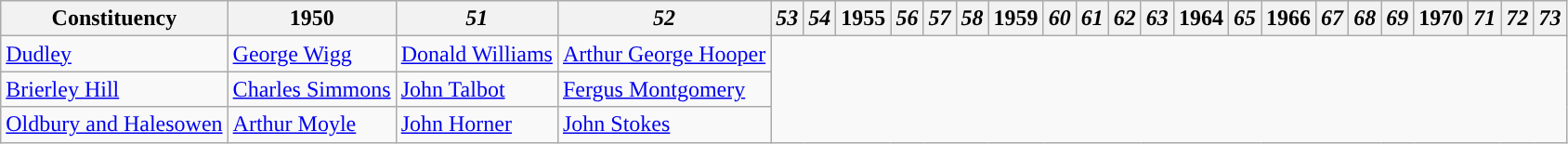<table class="wikitable">
<tr>
<th>Constituency</th>
<th>1950</th>
<th><em>51</em></th>
<th><em>52</em></th>
<th><em>53</em></th>
<th><em>54</em></th>
<th>1955</th>
<th><em>56</em></th>
<th><em>57</em></th>
<th><em>58</em></th>
<th>1959</th>
<th><em>60</em></th>
<th><em>61</em></th>
<th><em>62</em></th>
<th><em>63</em></th>
<th>1964</th>
<th><em>65</em></th>
<th>1966</th>
<th><em>67</em></th>
<th><em>68</em></th>
<th><em>69</em></th>
<th>1970</th>
<th><em>71</em></th>
<th><em>72</em></th>
<th><em>73</em></th>
</tr>
<tr>
<td><a href='#'>Dudley</a></td>
<td><a href='#'>George Wigg</a></td>
<td><a href='#'>Donald Williams</a></td>
<td><a href='#'>Arthur George Hooper</a></td>
</tr>
<tr>
<td><a href='#'>Brierley Hill</a></td>
<td><a href='#'>Charles Simmons</a></td>
<td><a href='#'>John Talbot</a></td>
<td><a href='#'>Fergus Montgomery</a></td>
</tr>
<tr>
<td><a href='#'>Oldbury and Halesowen</a></td>
<td><a href='#'>Arthur Moyle</a></td>
<td><a href='#'>John Horner</a></td>
<td><a href='#'> John Stokes</a></td>
</tr>
</table>
